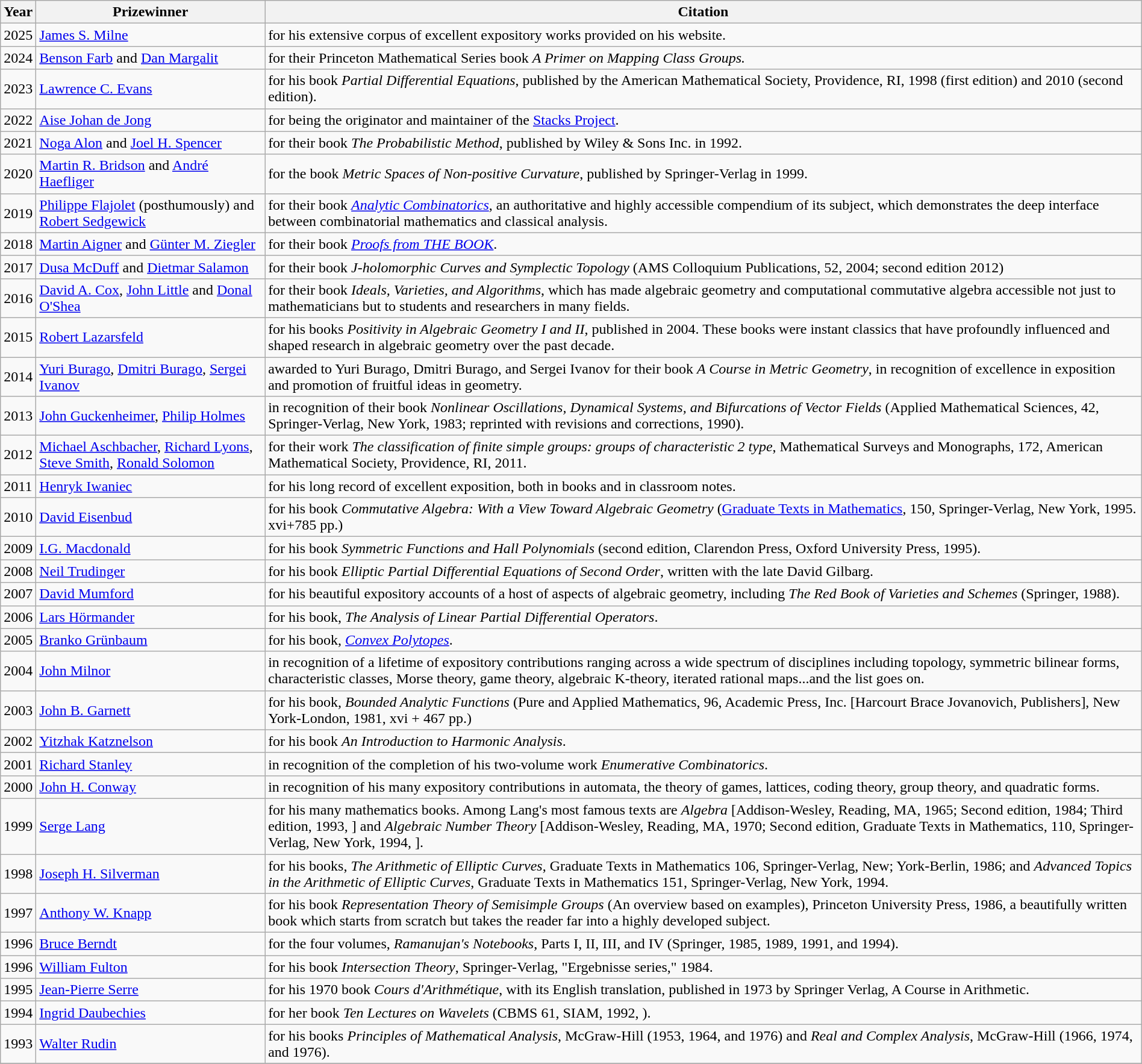<table class="wikitable sortable" style="margin: 1ex auto 1ex auto">
<tr>
<th>Year</th>
<th>Prizewinner</th>
<th>Citation</th>
</tr>
<tr>
<td>2025</td>
<td><a href='#'>James S. Milne</a></td>
<td>for his extensive corpus of excellent expository works provided on his website.</td>
</tr>
<tr>
<td>2024</td>
<td><a href='#'>Benson Farb</a> and <a href='#'>Dan Margalit</a></td>
<td>for their Princeton Mathematical Series book <em>A Primer on Mapping Class Groups.</em></td>
</tr>
<tr>
<td>2023</td>
<td><a href='#'>Lawrence C. Evans</a></td>
<td>for his book <em>Partial Differential Equations</em>, published by the American Mathematical Society, Providence, RI, 1998 (first edition) and 2010 (second edition).</td>
</tr>
<tr>
<td>2022</td>
<td><a href='#'>Aise Johan de Jong</a></td>
<td>for being the originator and maintainer of the <a href='#'>Stacks Project</a>.</td>
</tr>
<tr>
<td>2021</td>
<td><a href='#'>Noga Alon</a> and <a href='#'>Joel H. Spencer</a></td>
<td>for their book <em>The Probabilistic Method</em>, published by Wiley & Sons Inc. in 1992.</td>
</tr>
<tr>
<td>2020</td>
<td><a href='#'>Martin R. Bridson</a> and <a href='#'>André Haefliger</a></td>
<td>for the book <em>Metric Spaces of Non-positive Curvature</em>, published by Springer-Verlag in 1999.</td>
</tr>
<tr>
<td>2019</td>
<td><a href='#'>Philippe Flajolet</a> (posthumously) and <a href='#'>Robert Sedgewick</a></td>
<td>for their book <em><a href='#'>Analytic Combinatorics</a></em>, an authoritative and highly accessible compendium of its subject, which demonstrates the deep interface between combinatorial mathematics and classical analysis.</td>
</tr>
<tr>
<td>2018</td>
<td><a href='#'>Martin Aigner</a> and <a href='#'>Günter M. Ziegler</a></td>
<td>for their book <em><a href='#'>Proofs from THE BOOK</a></em>.</td>
</tr>
<tr>
<td>2017</td>
<td><a href='#'>Dusa McDuff</a> and <a href='#'>Dietmar Salamon</a></td>
<td>for their book <em>J-holomorphic Curves and Symplectic Topology</em> (AMS Colloquium Publications, 52, 2004; second edition 2012)</td>
</tr>
<tr>
<td>2016</td>
<td><a href='#'>David A. Cox</a>, <a href='#'>John Little</a> and <a href='#'>Donal O'Shea</a></td>
<td>for their book <em>Ideals, Varieties, and Algorithms</em>, which has made algebraic geometry and computational commutative algebra accessible not just to mathematicians but to students and researchers in many fields.</td>
</tr>
<tr>
<td>2015</td>
<td><a href='#'>Robert Lazarsfeld</a></td>
<td>for his books <em>Positivity in Algebraic Geometry I and II</em>, published in 2004. These books were instant classics that have profoundly influenced and shaped research in algebraic geometry over the past decade.</td>
</tr>
<tr>
<td>2014</td>
<td><a href='#'>Yuri Burago</a>, <a href='#'>Dmitri Burago</a>, <a href='#'>Sergei Ivanov</a></td>
<td>awarded to Yuri Burago, Dmitri Burago, and Sergei Ivanov for their book <em>A Course in Metric Geometry</em>, in recognition of excellence in exposition and promotion of fruitful ideas in geometry.</td>
</tr>
<tr>
<td>2013</td>
<td><a href='#'>John Guckenheimer</a>, <a href='#'>Philip Holmes</a></td>
<td>in recognition of their book <em>Nonlinear Oscillations, Dynamical Systems, and Bifurcations of Vector Fields</em> (Applied Mathematical Sciences, 42, Springer-Verlag, New York, 1983; reprinted with revisions and corrections, 1990).</td>
</tr>
<tr>
<td>2012</td>
<td><a href='#'>Michael Aschbacher</a>, <a href='#'>Richard Lyons</a>, <a href='#'>Steve Smith</a>, <a href='#'>Ronald Solomon</a></td>
<td>for their work <em>The classification of finite simple groups: groups of characteristic 2 type</em>, Mathematical Surveys and Monographs, 172, American Mathematical Society, Providence, RI, 2011.</td>
</tr>
<tr>
<td>2011</td>
<td><a href='#'>Henryk Iwaniec</a></td>
<td>for his long record of excellent exposition, both in books and in classroom notes.</td>
</tr>
<tr>
<td>2010</td>
<td><a href='#'>David Eisenbud</a></td>
<td>for his book <em>Commutative Algebra: With a View Toward Algebraic Geometry</em> (<a href='#'>Graduate Texts in Mathematics</a>, 150, Springer-Verlag, New York, 1995. xvi+785 pp.)</td>
</tr>
<tr>
<td>2009</td>
<td><a href='#'>I.G. Macdonald</a></td>
<td>for his book <em>Symmetric Functions and Hall Polynomials</em> (second edition, Clarendon Press, Oxford University Press, 1995).</td>
</tr>
<tr>
<td>2008</td>
<td><a href='#'>Neil Trudinger</a></td>
<td>for his book <em>Elliptic Partial Differential Equations of Second Order</em>, written with the late David Gilbarg.</td>
</tr>
<tr>
<td>2007</td>
<td><a href='#'>David Mumford</a></td>
<td>for his beautiful expository accounts of a host of aspects of algebraic geometry, including <em>The Red Book of Varieties and Schemes</em> (Springer, 1988).</td>
</tr>
<tr>
<td>2006</td>
<td><a href='#'>Lars Hörmander</a></td>
<td>for his book, <em>The Analysis of Linear Partial Differential Operators</em>.</td>
</tr>
<tr>
<td>2005</td>
<td><a href='#'>Branko Grünbaum</a></td>
<td>for his book, <em><a href='#'>Convex Polytopes</a></em>.</td>
</tr>
<tr>
<td>2004</td>
<td><a href='#'>John Milnor</a></td>
<td>in recognition of a lifetime of expository contributions ranging across a wide spectrum of disciplines including topology, symmetric bilinear forms, characteristic classes, Morse theory, game theory, algebraic K-theory, iterated rational maps...and the list goes on.</td>
</tr>
<tr>
<td>2003</td>
<td><a href='#'>John B. Garnett</a></td>
<td>for his book, <em>Bounded Analytic Functions</em> (Pure and Applied Mathematics, 96, Academic Press, Inc. [Harcourt Brace Jovanovich, Publishers], New York-London, 1981, xvi + 467 pp.)</td>
</tr>
<tr>
<td>2002</td>
<td><a href='#'>Yitzhak Katznelson</a></td>
<td>for his book <em>An Introduction to Harmonic Analysis</em>.</td>
</tr>
<tr>
<td>2001</td>
<td><a href='#'>Richard Stanley</a></td>
<td>in recognition of the completion of his two-volume work <em>Enumerative Combinatorics</em>.</td>
</tr>
<tr>
<td>2000</td>
<td><a href='#'>John H. Conway</a></td>
<td>in recognition of his many expository contributions in automata, the theory of games, lattices, coding theory, group theory, and quadratic forms.</td>
</tr>
<tr>
<td>1999</td>
<td><a href='#'>Serge Lang</a></td>
<td>for his many mathematics books. Among Lang's most famous texts are <em>Algebra</em> [Addison-Wesley, Reading, MA, 1965; Second edition, 1984; Third edition, 1993, ] and <em>Algebraic Number Theory</em> [Addison-Wesley, Reading, MA, 1970; Second edition, Graduate Texts in Mathematics, 110, Springer-Verlag, New York, 1994, ].</td>
</tr>
<tr>
<td>1998</td>
<td><a href='#'>Joseph H. Silverman</a></td>
<td>for his books, <em>The Arithmetic of Elliptic Curves</em>, Graduate Texts in Mathematics 106, Springer-Verlag, New; York-Berlin, 1986; and <em>Advanced Topics in the Arithmetic of Elliptic Curves</em>, Graduate Texts in Mathematics 151, Springer-Verlag, New York, 1994.</td>
</tr>
<tr>
<td>1997</td>
<td><a href='#'>Anthony W. Knapp</a></td>
<td>for his book <em>Representation Theory of Semisimple Groups</em> (An overview based on examples), Princeton University Press, 1986, a beautifully written book which starts from scratch but takes the reader far into a highly developed subject.</td>
</tr>
<tr>
<td>1996</td>
<td><a href='#'>Bruce Berndt</a></td>
<td>for the four volumes, <em>Ramanujan's Notebooks</em>, Parts I, II, III, and IV (Springer, 1985, 1989, 1991, and 1994).</td>
</tr>
<tr>
<td>1996</td>
<td><a href='#'>William Fulton</a></td>
<td>for his book <em>Intersection Theory</em>, Springer-Verlag, "Ergebnisse series," 1984.</td>
</tr>
<tr>
<td>1995</td>
<td><a href='#'>Jean-Pierre Serre</a></td>
<td>for his 1970 book <em>Cours d'Arithmétique</em>, with its English translation, published in 1973 by Springer Verlag, A Course in Arithmetic.</td>
</tr>
<tr>
<td>1994</td>
<td><a href='#'>Ingrid Daubechies</a></td>
<td>for her book <em>Ten Lectures on Wavelets</em> (CBMS 61, SIAM, 1992, ).</td>
</tr>
<tr>
<td>1993</td>
<td><a href='#'>Walter Rudin</a></td>
<td>for his books <em>Principles of Mathematical Analysis</em>, McGraw-Hill (1953, 1964, and 1976) and <em>Real and Complex Analysis</em>, McGraw-Hill (1966, 1974, and 1976).</td>
</tr>
<tr>
</tr>
</table>
